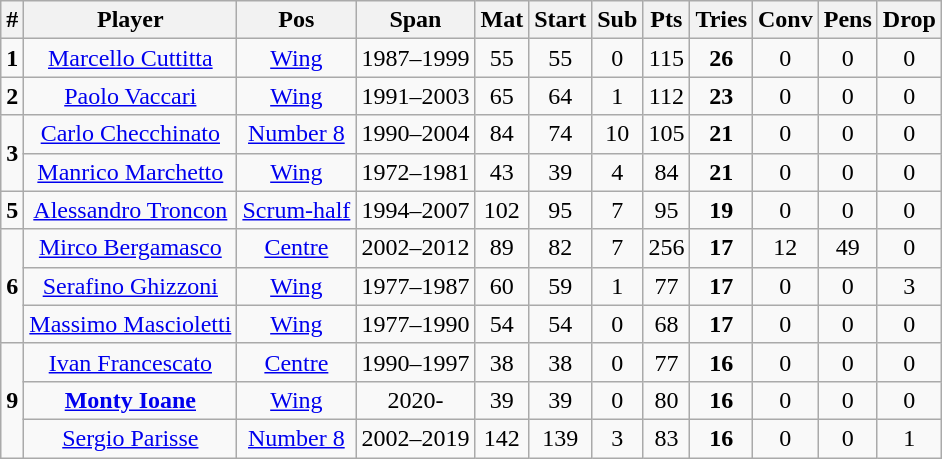<table class="wikitable" style="text-align:center;">
<tr>
<th>#</th>
<th>Player</th>
<th>Pos</th>
<th>Span</th>
<th>Mat</th>
<th>Start</th>
<th>Sub</th>
<th>Pts</th>
<th>Tries</th>
<th>Conv</th>
<th>Pens</th>
<th>Drop</th>
</tr>
<tr>
<td><strong>1</strong></td>
<td><a href='#'>Marcello Cuttitta</a></td>
<td><a href='#'>Wing</a></td>
<td>1987–1999</td>
<td>55</td>
<td>55</td>
<td>0</td>
<td>115</td>
<td><strong>26</strong></td>
<td>0</td>
<td>0</td>
<td>0</td>
</tr>
<tr>
<td><strong>2</strong></td>
<td><a href='#'>Paolo Vaccari</a></td>
<td><a href='#'>Wing</a></td>
<td>1991–2003</td>
<td>65</td>
<td>64</td>
<td>1</td>
<td>112</td>
<td><strong>23</strong></td>
<td>0</td>
<td>0</td>
<td>0</td>
</tr>
<tr>
<td rowspan=2><strong>3</strong></td>
<td><a href='#'>Carlo Checchinato</a></td>
<td><a href='#'>Number 8</a></td>
<td>1990–2004</td>
<td>84</td>
<td>74</td>
<td>10</td>
<td>105</td>
<td><strong>21</strong></td>
<td>0</td>
<td>0</td>
<td>0</td>
</tr>
<tr>
<td><a href='#'>Manrico Marchetto</a></td>
<td><a href='#'>Wing</a></td>
<td>1972–1981</td>
<td>43</td>
<td>39</td>
<td>4</td>
<td>84</td>
<td><strong>21</strong></td>
<td>0</td>
<td>0</td>
<td>0</td>
</tr>
<tr>
<td><strong>5</strong></td>
<td><a href='#'>Alessandro Troncon</a></td>
<td><a href='#'>Scrum-half</a></td>
<td>1994–2007</td>
<td>102</td>
<td>95</td>
<td>7</td>
<td>95</td>
<td><strong>19</strong></td>
<td>0</td>
<td>0</td>
<td>0</td>
</tr>
<tr>
<td rowspan=3><strong>6</strong></td>
<td><a href='#'>Mirco Bergamasco</a></td>
<td><a href='#'>Centre</a></td>
<td>2002–2012</td>
<td>89</td>
<td>82</td>
<td>7</td>
<td>256</td>
<td><strong>17</strong></td>
<td>12</td>
<td>49</td>
<td>0</td>
</tr>
<tr>
<td><a href='#'>Serafino Ghizzoni</a></td>
<td><a href='#'>Wing</a></td>
<td>1977–1987</td>
<td>60</td>
<td>59</td>
<td>1</td>
<td>77</td>
<td><strong>17</strong></td>
<td>0</td>
<td>0</td>
<td>3</td>
</tr>
<tr>
<td><a href='#'>Massimo Mascioletti</a></td>
<td><a href='#'>Wing</a></td>
<td>1977–1990</td>
<td>54</td>
<td>54</td>
<td>0</td>
<td>68</td>
<td><strong>17</strong></td>
<td>0</td>
<td>0</td>
<td>0</td>
</tr>
<tr>
<td rowspan=3><strong>9</strong></td>
<td><a href='#'>Ivan Francescato</a></td>
<td><a href='#'>Centre</a></td>
<td>1990–1997</td>
<td>38</td>
<td>38</td>
<td>0</td>
<td>77</td>
<td><strong>16</strong></td>
<td>0</td>
<td>0</td>
<td>0</td>
</tr>
<tr>
<td><strong><a href='#'>Monty Ioane</a></strong></td>
<td><a href='#'>Wing</a></td>
<td>2020-</td>
<td>39</td>
<td>39</td>
<td>0</td>
<td>80</td>
<td><strong>16</strong></td>
<td>0</td>
<td>0</td>
<td>0</td>
</tr>
<tr>
<td><a href='#'>Sergio Parisse</a></td>
<td><a href='#'>Number 8</a></td>
<td>2002–2019</td>
<td>142</td>
<td>139</td>
<td>3</td>
<td>83</td>
<td><strong>16</strong></td>
<td>0</td>
<td>0</td>
<td>1</td>
</tr>
</table>
